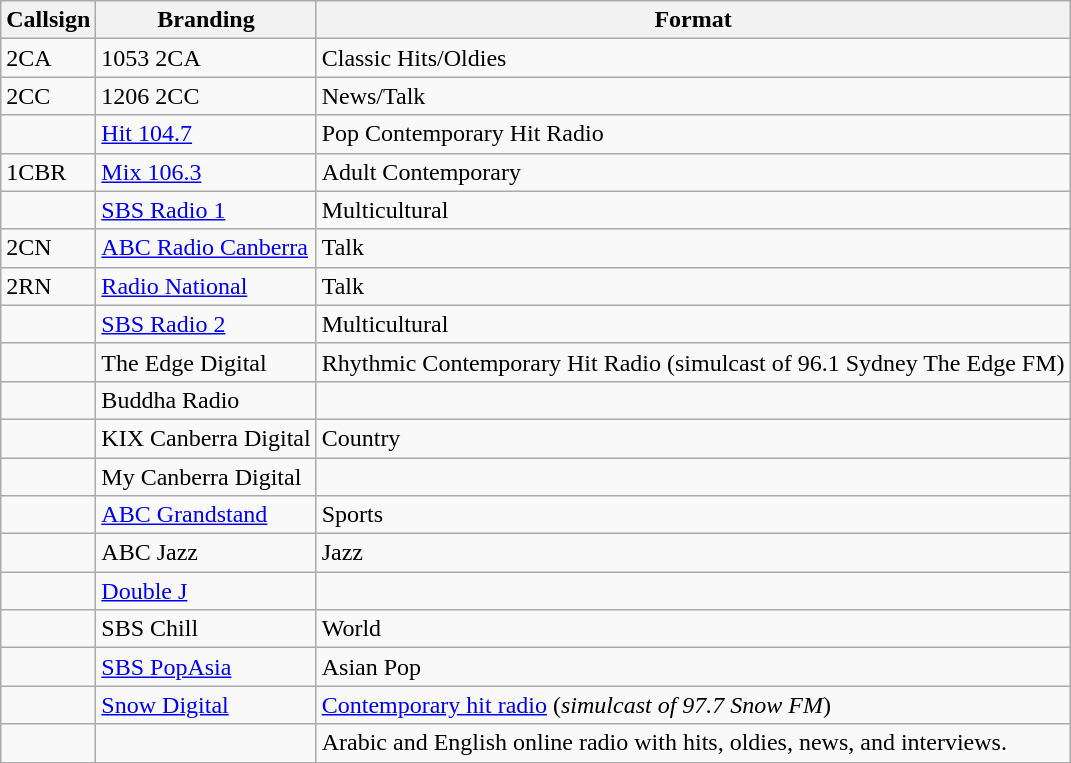<table class="wikitable sortable">
<tr>
<th>Callsign</th>
<th>Branding</th>
<th>Format</th>
</tr>
<tr>
<td>2CA</td>
<td>1053 2CA</td>
<td>Classic Hits/Oldies</td>
</tr>
<tr>
<td>2CC</td>
<td>1206 2CC</td>
<td>News/Talk</td>
</tr>
<tr>
<td></td>
<td><a href='#'>Hit 104.7</a></td>
<td>Pop Contemporary Hit Radio</td>
</tr>
<tr>
<td>1CBR</td>
<td><a href='#'>Mix 106.3</a></td>
<td>Adult Contemporary</td>
</tr>
<tr>
<td></td>
<td><a href='#'>SBS Radio 1</a></td>
<td>Multicultural</td>
</tr>
<tr>
<td>2CN</td>
<td><a href='#'>ABC Radio Canberra</a></td>
<td>Talk</td>
</tr>
<tr>
<td>2RN</td>
<td><a href='#'>Radio National</a></td>
<td>Talk</td>
</tr>
<tr>
<td></td>
<td><a href='#'>SBS Radio 2</a></td>
<td>Multicultural</td>
</tr>
<tr>
<td></td>
<td>The Edge Digital</td>
<td>Rhythmic Contemporary Hit Radio (simulcast of 96.1 Sydney The Edge FM)</td>
</tr>
<tr>
<td></td>
<td>Buddha Radio</td>
<td></td>
</tr>
<tr>
<td></td>
<td>KIX Canberra Digital</td>
<td>Country</td>
</tr>
<tr>
<td></td>
<td>My Canberra Digital</td>
<td></td>
</tr>
<tr>
<td></td>
<td><a href='#'>ABC Grandstand</a></td>
<td>Sports</td>
</tr>
<tr>
<td></td>
<td>ABC Jazz</td>
<td>Jazz</td>
</tr>
<tr>
<td></td>
<td><a href='#'>Double J</a></td>
<td></td>
</tr>
<tr>
<td></td>
<td>SBS Chill</td>
<td>World</td>
</tr>
<tr>
<td></td>
<td><a href='#'>SBS PopAsia</a></td>
<td>Asian Pop</td>
</tr>
<tr>
<td></td>
<td><a href='#'>Snow Digital</a></td>
<td><a href='#'>Contemporary hit radio</a> (<em>simulcast of 97.7 Snow FM</em>)</td>
</tr>
<tr>
<td></td>
<td></td>
<td>Arabic and English online radio with hits, oldies, news, and interviews.</td>
</tr>
<tr>
</tr>
</table>
